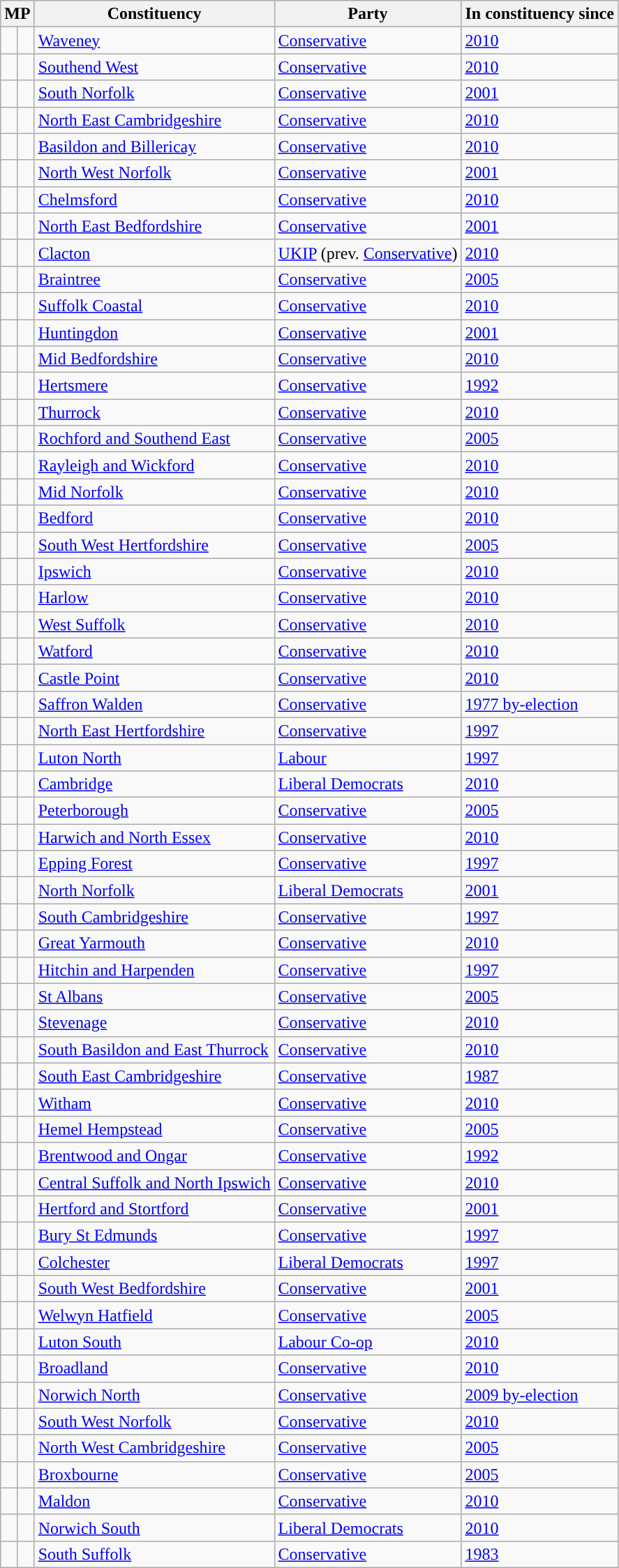<table class="wikitable sortable">
<tr>
<th colspan=2>MP</th>
<th>Constituency</th>
<th>Party</th>
<th>In constituency since</th>
</tr>
<tr>
<td style="color:inherit;background:"></td>
<td></td>
<td><a href='#'>Waveney</a></td>
<td><a href='#'>Conservative</a></td>
<td><a href='#'>2010</a></td>
</tr>
<tr>
<td style="color:inherit;background:"></td>
<td></td>
<td><a href='#'>Southend West</a></td>
<td><a href='#'>Conservative</a></td>
<td><a href='#'>2010</a></td>
</tr>
<tr>
<td style="color:inherit;background:"></td>
<td></td>
<td><a href='#'>South Norfolk</a></td>
<td><a href='#'>Conservative</a></td>
<td><a href='#'>2001</a></td>
</tr>
<tr>
<td style="color:inherit;background:"></td>
<td></td>
<td><a href='#'>North East Cambridgeshire</a></td>
<td><a href='#'>Conservative</a></td>
<td><a href='#'>2010</a></td>
</tr>
<tr>
<td style="color:inherit;background:"></td>
<td></td>
<td><a href='#'>Basildon and Billericay</a></td>
<td><a href='#'>Conservative</a></td>
<td><a href='#'>2010</a></td>
</tr>
<tr>
<td style="color:inherit;background:"></td>
<td></td>
<td><a href='#'>North West Norfolk</a></td>
<td><a href='#'>Conservative</a></td>
<td><a href='#'>2001</a></td>
</tr>
<tr>
<td style="color:inherit;background:"></td>
<td></td>
<td><a href='#'>Chelmsford</a></td>
<td><a href='#'>Conservative</a></td>
<td><a href='#'>2010</a></td>
</tr>
<tr>
<td style="color:inherit;background:"></td>
<td></td>
<td><a href='#'>North East Bedfordshire</a></td>
<td><a href='#'>Conservative</a></td>
<td><a href='#'>2001</a></td>
</tr>
<tr>
<td style="color:inherit;background:"></td>
<td></td>
<td><a href='#'>Clacton</a></td>
<td><a href='#'>UKIP</a> (prev. <a href='#'>Conservative</a>)</td>
<td><a href='#'>2010</a></td>
</tr>
<tr>
<td style="color:inherit;background:"></td>
<td></td>
<td><a href='#'>Braintree</a></td>
<td><a href='#'>Conservative</a></td>
<td><a href='#'>2005</a></td>
</tr>
<tr>
<td style="color:inherit;background:"></td>
<td></td>
<td><a href='#'>Suffolk Coastal</a></td>
<td><a href='#'>Conservative</a></td>
<td><a href='#'>2010</a></td>
</tr>
<tr>
<td style="color:inherit;background:"></td>
<td></td>
<td><a href='#'>Huntingdon</a></td>
<td><a href='#'>Conservative</a></td>
<td><a href='#'>2001</a></td>
</tr>
<tr>
<td style="color:inherit;background:"></td>
<td></td>
<td><a href='#'>Mid Bedfordshire</a></td>
<td><a href='#'>Conservative</a></td>
<td><a href='#'>2010</a></td>
</tr>
<tr>
<td style="color:inherit;background:"></td>
<td></td>
<td><a href='#'>Hertsmere</a></td>
<td><a href='#'>Conservative</a></td>
<td><a href='#'>1992</a></td>
</tr>
<tr>
<td style="color:inherit;background:"></td>
<td></td>
<td><a href='#'>Thurrock</a></td>
<td><a href='#'>Conservative</a></td>
<td><a href='#'>2010</a></td>
</tr>
<tr>
<td style="color:inherit;background:"></td>
<td></td>
<td><a href='#'>Rochford and Southend East</a></td>
<td><a href='#'>Conservative</a></td>
<td><a href='#'>2005</a></td>
</tr>
<tr>
<td style="color:inherit;background:"></td>
<td></td>
<td><a href='#'>Rayleigh and Wickford</a></td>
<td><a href='#'>Conservative</a></td>
<td><a href='#'>2010</a></td>
</tr>
<tr>
<td style="color:inherit;background:"></td>
<td></td>
<td><a href='#'>Mid Norfolk</a></td>
<td><a href='#'>Conservative</a></td>
<td><a href='#'>2010</a></td>
</tr>
<tr>
<td style="color:inherit;background:"></td>
<td></td>
<td><a href='#'>Bedford</a></td>
<td><a href='#'>Conservative</a></td>
<td><a href='#'>2010</a></td>
</tr>
<tr>
<td style="color:inherit;background:"></td>
<td></td>
<td><a href='#'>South West Hertfordshire</a></td>
<td><a href='#'>Conservative</a></td>
<td><a href='#'>2005</a></td>
</tr>
<tr>
<td style="color:inherit;background:"></td>
<td></td>
<td><a href='#'>Ipswich</a></td>
<td><a href='#'>Conservative</a></td>
<td><a href='#'>2010</a></td>
</tr>
<tr>
<td style="color:inherit;background:"></td>
<td></td>
<td><a href='#'>Harlow</a></td>
<td><a href='#'>Conservative</a></td>
<td><a href='#'>2010</a></td>
</tr>
<tr>
<td style="color:inherit;background:"></td>
<td></td>
<td><a href='#'>West Suffolk</a></td>
<td><a href='#'>Conservative</a></td>
<td><a href='#'>2010</a></td>
</tr>
<tr>
<td style="color:inherit;background:"></td>
<td></td>
<td><a href='#'>Watford</a></td>
<td><a href='#'>Conservative</a></td>
<td><a href='#'>2010</a></td>
</tr>
<tr>
<td style="color:inherit;background:"></td>
<td></td>
<td><a href='#'>Castle Point</a></td>
<td><a href='#'>Conservative</a></td>
<td><a href='#'>2010</a></td>
</tr>
<tr>
<td style="color:inherit;background:"></td>
<td></td>
<td><a href='#'>Saffron Walden</a></td>
<td><a href='#'>Conservative</a></td>
<td><a href='#'>1977 by-election</a></td>
</tr>
<tr>
<td style="color:inherit;background:"></td>
<td></td>
<td><a href='#'>North East Hertfordshire</a></td>
<td><a href='#'>Conservative</a></td>
<td><a href='#'>1997</a></td>
</tr>
<tr>
<td style="color:inherit;background-color: "></td>
<td></td>
<td><a href='#'>Luton North</a></td>
<td><a href='#'>Labour</a></td>
<td><a href='#'>1997</a></td>
</tr>
<tr>
<td style="color:inherit;background-color: "></td>
<td></td>
<td><a href='#'>Cambridge</a></td>
<td><a href='#'>Liberal Democrats</a></td>
<td><a href='#'>2010</a></td>
</tr>
<tr>
<td style="color:inherit;background:"></td>
<td></td>
<td><a href='#'>Peterborough</a></td>
<td><a href='#'>Conservative</a></td>
<td><a href='#'>2005</a></td>
</tr>
<tr>
<td style="color:inherit;background:"></td>
<td></td>
<td><a href='#'>Harwich and North Essex</a></td>
<td><a href='#'>Conservative</a></td>
<td><a href='#'>2010</a></td>
</tr>
<tr>
<td style="color:inherit;background:"></td>
<td></td>
<td><a href='#'>Epping Forest</a></td>
<td><a href='#'>Conservative</a></td>
<td><a href='#'>1997</a></td>
</tr>
<tr>
<td style="color:inherit;background-color: "></td>
<td></td>
<td><a href='#'>North Norfolk</a></td>
<td><a href='#'>Liberal Democrats</a></td>
<td><a href='#'>2001</a></td>
</tr>
<tr>
<td style="color:inherit;background:"></td>
<td></td>
<td><a href='#'>South Cambridgeshire</a></td>
<td><a href='#'>Conservative</a></td>
<td><a href='#'>1997</a></td>
</tr>
<tr>
<td style="color:inherit;background:"></td>
<td></td>
<td><a href='#'>Great Yarmouth</a></td>
<td><a href='#'>Conservative</a></td>
<td><a href='#'>2010</a></td>
</tr>
<tr>
<td style="color:inherit;background:"></td>
<td></td>
<td><a href='#'>Hitchin and Harpenden</a></td>
<td><a href='#'>Conservative</a></td>
<td><a href='#'>1997</a></td>
</tr>
<tr>
<td style="color:inherit;background:"></td>
<td></td>
<td><a href='#'>St Albans</a></td>
<td><a href='#'>Conservative</a></td>
<td><a href='#'>2005</a></td>
</tr>
<tr>
<td style="color:inherit;background:"></td>
<td></td>
<td><a href='#'>Stevenage</a></td>
<td><a href='#'>Conservative</a></td>
<td><a href='#'>2010</a></td>
</tr>
<tr>
<td style="color:inherit;background:"></td>
<td></td>
<td><a href='#'>South Basildon and East Thurrock</a></td>
<td><a href='#'>Conservative</a></td>
<td><a href='#'>2010</a></td>
</tr>
<tr>
<td style="color:inherit;background:"></td>
<td></td>
<td><a href='#'>South East Cambridgeshire</a></td>
<td><a href='#'>Conservative</a></td>
<td><a href='#'>1987</a></td>
</tr>
<tr>
<td style="color:inherit;background:"></td>
<td></td>
<td><a href='#'>Witham</a></td>
<td><a href='#'>Conservative</a></td>
<td><a href='#'>2010</a></td>
</tr>
<tr>
<td style="color:inherit;background:"></td>
<td></td>
<td><a href='#'>Hemel Hempstead</a></td>
<td><a href='#'>Conservative</a></td>
<td><a href='#'>2005</a></td>
</tr>
<tr>
<td style="color:inherit;background:"></td>
<td></td>
<td><a href='#'>Brentwood and Ongar</a></td>
<td><a href='#'>Conservative</a></td>
<td><a href='#'>1992</a></td>
</tr>
<tr>
<td style="color:inherit;background:"></td>
<td></td>
<td><a href='#'>Central Suffolk and North Ipswich</a></td>
<td><a href='#'>Conservative</a></td>
<td><a href='#'>2010</a></td>
</tr>
<tr>
<td style="color:inherit;background:"></td>
<td></td>
<td><a href='#'>Hertford and Stortford</a></td>
<td><a href='#'>Conservative</a></td>
<td><a href='#'>2001</a></td>
</tr>
<tr>
<td style="color:inherit;background:"></td>
<td></td>
<td><a href='#'>Bury St Edmunds</a></td>
<td><a href='#'>Conservative</a></td>
<td><a href='#'>1997</a></td>
</tr>
<tr>
<td style="color:inherit;background-color: "></td>
<td></td>
<td><a href='#'>Colchester</a></td>
<td><a href='#'>Liberal Democrats</a></td>
<td><a href='#'>1997</a></td>
</tr>
<tr>
<td style="color:inherit;background:"></td>
<td></td>
<td><a href='#'>South West Bedfordshire</a></td>
<td><a href='#'>Conservative</a></td>
<td><a href='#'>2001</a></td>
</tr>
<tr>
<td style="color:inherit;background:"></td>
<td></td>
<td><a href='#'>Welwyn Hatfield</a></td>
<td><a href='#'>Conservative</a></td>
<td><a href='#'>2005</a></td>
</tr>
<tr>
<td style="color:inherit;background-color: "></td>
<td></td>
<td><a href='#'>Luton South</a></td>
<td><a href='#'>Labour Co-op</a></td>
<td><a href='#'>2010</a></td>
</tr>
<tr>
<td style="color:inherit;background:"></td>
<td></td>
<td><a href='#'>Broadland</a></td>
<td><a href='#'>Conservative</a></td>
<td><a href='#'>2010</a></td>
</tr>
<tr>
<td style="color:inherit;background:"></td>
<td></td>
<td><a href='#'>Norwich North</a></td>
<td><a href='#'>Conservative</a></td>
<td><a href='#'>2009 by-election</a></td>
</tr>
<tr>
<td style="color:inherit;background:"></td>
<td></td>
<td><a href='#'>South West Norfolk</a></td>
<td><a href='#'>Conservative</a></td>
<td><a href='#'>2010</a></td>
</tr>
<tr>
<td style="color:inherit;background:"></td>
<td></td>
<td><a href='#'>North West Cambridgeshire</a></td>
<td><a href='#'>Conservative</a></td>
<td><a href='#'>2005</a></td>
</tr>
<tr>
<td style="color:inherit;background:"></td>
<td></td>
<td><a href='#'>Broxbourne</a></td>
<td><a href='#'>Conservative</a></td>
<td><a href='#'>2005</a></td>
</tr>
<tr>
<td style="color:inherit;background:"></td>
<td></td>
<td><a href='#'>Maldon</a></td>
<td><a href='#'>Conservative</a></td>
<td><a href='#'>2010</a></td>
</tr>
<tr>
<td style="color:inherit;background-color: "></td>
<td></td>
<td><a href='#'>Norwich South</a></td>
<td><a href='#'>Liberal Democrats</a></td>
<td><a href='#'>2010</a></td>
</tr>
<tr>
<td style="color:inherit;background:"></td>
<td></td>
<td><a href='#'>South Suffolk</a></td>
<td><a href='#'>Conservative</a></td>
<td><a href='#'>1983</a></td>
</tr>
</table>
